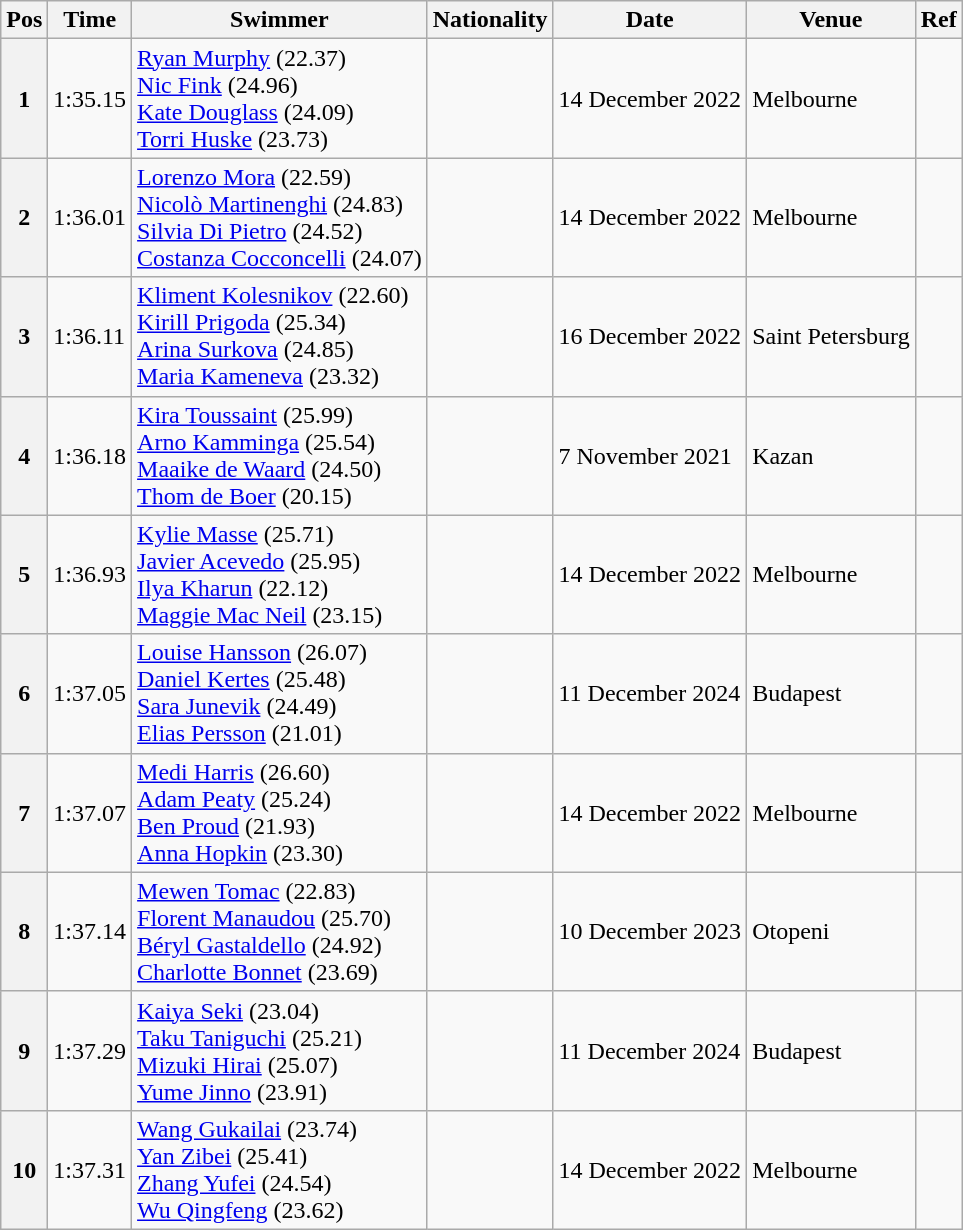<table class="wikitable">
<tr>
<th>Pos</th>
<th>Time</th>
<th>Swimmer</th>
<th>Nationality</th>
<th>Date</th>
<th>Venue</th>
<th>Ref</th>
</tr>
<tr>
<th>1</th>
<td>1:35.15</td>
<td><a href='#'>Ryan Murphy</a> (22.37)<br><a href='#'>Nic Fink</a> (24.96)<br><a href='#'>Kate Douglass</a> (24.09)<br><a href='#'>Torri Huske</a> (23.73)</td>
<td></td>
<td>14 December 2022</td>
<td>Melbourne</td>
<td></td>
</tr>
<tr>
<th>2</th>
<td>1:36.01</td>
<td><a href='#'>Lorenzo Mora</a> (22.59)<br><a href='#'>Nicolò Martinenghi</a> (24.83)<br><a href='#'>Silvia Di Pietro</a> (24.52)<br><a href='#'>Costanza Cocconcelli</a> (24.07)</td>
<td></td>
<td>14 December 2022</td>
<td>Melbourne</td>
<td></td>
</tr>
<tr>
<th>3</th>
<td>1:36.11</td>
<td><a href='#'>Kliment Kolesnikov</a> (22.60)<br><a href='#'>Kirill Prigoda</a> (25.34)<br><a href='#'>Arina Surkova</a> (24.85)<br><a href='#'>Maria Kameneva</a> (23.32)</td>
<td></td>
<td>16 December 2022</td>
<td>Saint Petersburg</td>
<td></td>
</tr>
<tr>
<th>4</th>
<td>1:36.18</td>
<td><a href='#'>Kira Toussaint</a> (25.99)<br><a href='#'>Arno Kamminga</a> (25.54)<br><a href='#'>Maaike de Waard</a> (24.50)<br><a href='#'>Thom de Boer</a> (20.15)</td>
<td></td>
<td>7 November 2021</td>
<td>Kazan</td>
<td></td>
</tr>
<tr>
<th>5</th>
<td>1:36.93</td>
<td><a href='#'>Kylie Masse</a> (25.71)<br><a href='#'>Javier Acevedo</a> (25.95)<br><a href='#'>Ilya Kharun</a> (22.12)<br><a href='#'>Maggie Mac Neil</a> (23.15)</td>
<td></td>
<td>14 December 2022</td>
<td>Melbourne</td>
<td></td>
</tr>
<tr>
<th>6</th>
<td>1:37.05</td>
<td><a href='#'>Louise Hansson</a> (26.07)<br><a href='#'>Daniel Kertes</a> (25.48)<br><a href='#'>Sara Junevik</a> (24.49)<br><a href='#'>Elias Persson</a> (21.01)</td>
<td></td>
<td>11 December 2024</td>
<td>Budapest</td>
<td></td>
</tr>
<tr>
<th>7</th>
<td>1:37.07</td>
<td><a href='#'>Medi Harris</a> (26.60)<br><a href='#'>Adam Peaty</a> (25.24)<br><a href='#'>Ben Proud</a> (21.93)<br><a href='#'>Anna Hopkin</a> (23.30)</td>
<td></td>
<td>14 December 2022</td>
<td>Melbourne</td>
<td></td>
</tr>
<tr>
<th>8</th>
<td>1:37.14</td>
<td><a href='#'>Mewen Tomac</a> (22.83)<br><a href='#'>Florent Manaudou</a> (25.70)<br><a href='#'>Béryl Gastaldello</a> (24.92)<br><a href='#'>Charlotte Bonnet</a> (23.69)</td>
<td></td>
<td>10 December 2023</td>
<td>Otopeni</td>
<td></td>
</tr>
<tr>
<th>9</th>
<td>1:37.29</td>
<td><a href='#'>Kaiya Seki</a> (23.04)<br><a href='#'>Taku Taniguchi</a> (25.21)<br><a href='#'>Mizuki Hirai</a> (25.07)<br><a href='#'>Yume Jinno</a> (23.91)</td>
<td></td>
<td>11 December 2024</td>
<td>Budapest</td>
<td></td>
</tr>
<tr>
<th>10</th>
<td>1:37.31</td>
<td><a href='#'>Wang Gukailai</a> (23.74)<br><a href='#'>Yan Zibei</a> (25.41)<br><a href='#'>Zhang Yufei</a> (24.54)<br><a href='#'>Wu Qingfeng</a> (23.62)</td>
<td></td>
<td>14 December 2022</td>
<td>Melbourne</td>
<td></td>
</tr>
</table>
